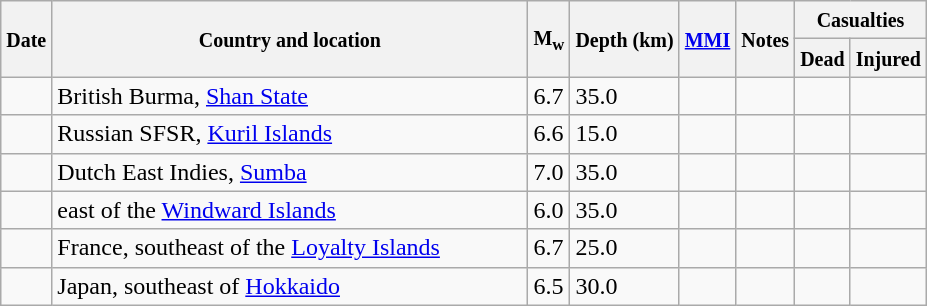<table class="wikitable sortable sort-under" style="border:1px black; margin-left:1em;">
<tr>
<th rowspan="2"><small>Date</small></th>
<th rowspan="2" style="width: 310px"><small>Country and location</small></th>
<th rowspan="2"><small>M<sub>w</sub></small></th>
<th rowspan="2"><small>Depth (km)</small></th>
<th rowspan="2"><small><a href='#'>MMI</a></small></th>
<th rowspan="2" class="unsortable"><small>Notes</small></th>
<th colspan="2"><small>Casualties</small></th>
</tr>
<tr>
<th><small>Dead</small></th>
<th><small>Injured</small></th>
</tr>
<tr>
<td></td>
<td>British Burma, <a href='#'>Shan State</a></td>
<td>6.7</td>
<td>35.0</td>
<td></td>
<td></td>
<td></td>
<td></td>
</tr>
<tr>
<td></td>
<td>Russian SFSR, <a href='#'>Kuril Islands</a></td>
<td>6.6</td>
<td>15.0</td>
<td></td>
<td></td>
<td></td>
<td></td>
</tr>
<tr>
<td></td>
<td>Dutch East Indies, <a href='#'>Sumba</a></td>
<td>7.0</td>
<td>35.0</td>
<td></td>
<td></td>
<td></td>
<td></td>
</tr>
<tr>
<td></td>
<td>east of the <a href='#'>Windward Islands</a></td>
<td>6.0</td>
<td>35.0</td>
<td></td>
<td></td>
<td></td>
<td></td>
</tr>
<tr>
<td></td>
<td>France, southeast of the <a href='#'>Loyalty Islands</a></td>
<td>6.7</td>
<td>25.0</td>
<td></td>
<td></td>
<td></td>
<td></td>
</tr>
<tr>
<td></td>
<td>Japan, southeast of <a href='#'>Hokkaido</a></td>
<td>6.5</td>
<td>30.0</td>
<td></td>
<td></td>
<td></td>
<td></td>
</tr>
</table>
